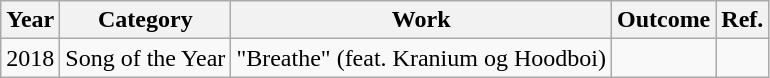<table class="wikitable">
<tr>
<th>Year</th>
<th>Category</th>
<th>Work</th>
<th>Outcome</th>
<th>Ref.</th>
</tr>
<tr>
<td>2018</td>
<td>Song of the Year</td>
<td>"Breathe" (feat. Kranium og Hoodboi)</td>
<td></td>
<td></td>
</tr>
</table>
